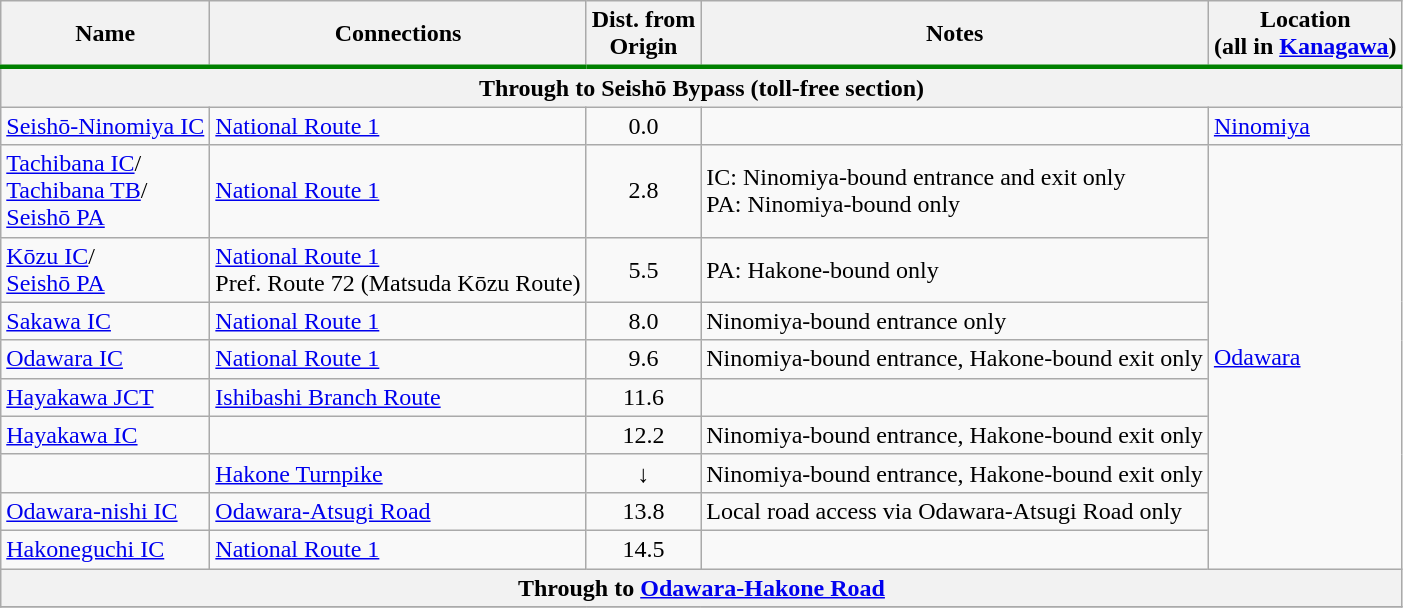<table class="wikitable">
<tr>
<th style="border-bottom: 3px solid green;">Name</th>
<th style="border-bottom: 3px solid green;">Connections</th>
<th style="border-bottom: 3px solid green;">Dist. from<br>Origin</th>
<th style="border-bottom: 3px solid green;">Notes</th>
<th style="border-bottom: 3px solid green;">Location<br>(all in <a href='#'>Kanagawa</a>)</th>
</tr>
<tr>
<th colspan="5">Through to  Seishō Bypass (toll-free section)</th>
</tr>
<tr>
<td><a href='#'>Seishō-Ninomiya IC</a></td>
<td> <a href='#'>National Route 1</a></td>
<td style="text-align: center;">0.0</td>
<td></td>
<td><a href='#'>Ninomiya</a></td>
</tr>
<tr>
<td><a href='#'>Tachibana IC</a>/<br><a href='#'>Tachibana TB</a>/<br><a href='#'>Seishō PA</a></td>
<td> <a href='#'>National Route 1</a></td>
<td style="text-align: center;">2.8</td>
<td>IC: Ninomiya-bound entrance and exit only<br>PA: Ninomiya-bound only</td>
<td rowspan="9"><a href='#'>Odawara</a></td>
</tr>
<tr>
<td><a href='#'>Kōzu IC</a>/<br><a href='#'>Seishō PA</a></td>
<td> <a href='#'>National Route 1</a><br>Pref. Route 72 (Matsuda Kōzu Route)</td>
<td style="text-align: center;">5.5</td>
<td>PA: Hakone-bound only</td>
</tr>
<tr>
<td><a href='#'>Sakawa IC</a></td>
<td> <a href='#'>National Route 1</a></td>
<td style="text-align: center;">8.0</td>
<td>Ninomiya-bound entrance only</td>
</tr>
<tr>
<td><a href='#'>Odawara IC</a></td>
<td> <a href='#'>National Route 1</a></td>
<td style="text-align: center;">9.6</td>
<td>Ninomiya-bound entrance, Hakone-bound exit only</td>
</tr>
<tr>
<td><a href='#'>Hayakawa JCT</a></td>
<td> <a href='#'>Ishibashi Branch Route</a></td>
<td style="text-align: center;">11.6</td>
<td></td>
</tr>
<tr>
<td><a href='#'>Hayakawa IC</a></td>
<td></td>
<td style="text-align: center;">12.2</td>
<td>Ninomiya-bound entrance, Hakone-bound exit only</td>
</tr>
<tr>
<td></td>
<td><a href='#'>Hakone Turnpike</a></td>
<td style="text-align: center;">↓</td>
<td>Ninomiya-bound entrance, Hakone-bound exit only</td>
</tr>
<tr>
<td><a href='#'>Odawara-nishi IC</a></td>
<td> <a href='#'>Odawara-Atsugi Road</a></td>
<td style="text-align: center;">13.8</td>
<td>Local road access via Odawara-Atsugi Road only</td>
</tr>
<tr>
<td><a href='#'>Hakoneguchi IC</a></td>
<td> <a href='#'>National Route 1</a></td>
<td style="text-align: center;">14.5</td>
<td></td>
</tr>
<tr>
<th colspan="5">Through to  <a href='#'>Odawara-Hakone Road</a></th>
</tr>
<tr>
</tr>
</table>
